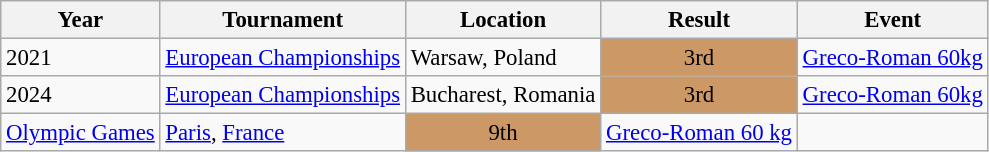<table class="wikitable" style="font-size:95%;">
<tr>
<th>Year</th>
<th>Tournament</th>
<th>Location</th>
<th>Result</th>
<th>Event</th>
</tr>
<tr>
<td>2021</td>
<td><a href='#'>European Championships</a></td>
<td>Warsaw, Poland</td>
<td align="center" bgcolor="cc9966">3rd</td>
<td><a href='#'>Greco-Roman 60kg</a></td>
</tr>
<tr>
<td>2024</td>
<td><a href='#'>European Championships</a></td>
<td>Bucharest, Romania</td>
<td align="center" bgcolor="cc9966">3rd</td>
<td><a href='#'>Greco-Roman 60kg</a></td>
</tr>
<tr>
<td><a href='#'>Olympic Games</a></td>
<td> <a href='#'>Paris</a>, <a href='#'>France</a></td>
<td align="center" bgcolor="cc9966">9th</td>
<td><a href='#'>Greco-Roman 60 kg</a></td>
</tr>
</table>
